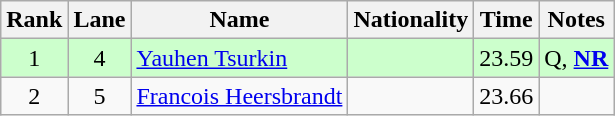<table class="wikitable sortable" style="text-align:center">
<tr>
<th>Rank</th>
<th>Lane</th>
<th>Name</th>
<th>Nationality</th>
<th>Time</th>
<th>Notes</th>
</tr>
<tr bgcolor=ccffcc>
<td>1</td>
<td>4</td>
<td align=left><a href='#'>Yauhen Tsurkin</a></td>
<td align=left></td>
<td>23.59</td>
<td>Q, <strong><a href='#'>NR</a></strong></td>
</tr>
<tr>
<td>2</td>
<td>5</td>
<td align=left><a href='#'>Francois Heersbrandt</a></td>
<td align=left></td>
<td>23.66</td>
<td></td>
</tr>
</table>
